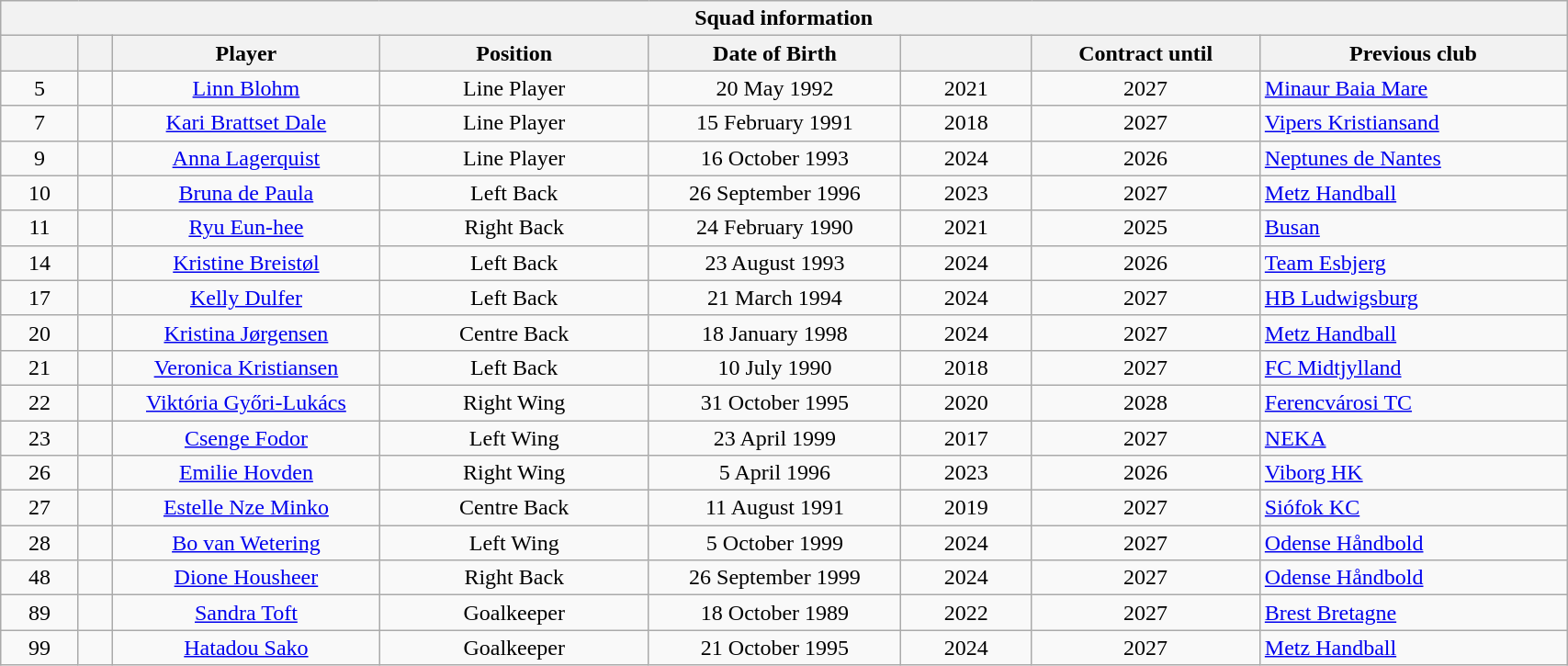<table class="wikitable mw-collapsible mw-collapsed" style="width:90%; font-size:100%;">
<tr>
<th colspan="8">Squad information</th>
</tr>
<tr>
<th width="5"></th>
<th width="3"></th>
<th width="20">Player</th>
<th width="10">Position</th>
<th width="15">Date of Birth</th>
<th width="5"></th>
<th width="5">Contract until</th>
<th width="10">Previous club</th>
</tr>
<tr>
<td style="text-align: center;">5</td>
<td style="text-align: center;"></td>
<td style="text-align: center;"><a href='#'>Linn Blohm</a></td>
<td style="text-align: center;">Line Player</td>
<td style="text-align: center;">20 May 1992</td>
<td style="text-align: center;">2021</td>
<td style="text-align: center;">2027</td>
<td> <a href='#'>Minaur Baia Mare</a></td>
</tr>
<tr>
<td style="text-align: center;">7</td>
<td style="text-align: center;"></td>
<td style="text-align: center;"><a href='#'>Kari Brattset Dale</a></td>
<td style="text-align: center;">Line Player</td>
<td style="text-align: center;">15 February 1991</td>
<td style="text-align: center;">2018</td>
<td style="text-align: center;">2027</td>
<td> <a href='#'>Vipers Kristiansand</a></td>
</tr>
<tr>
<td style="text-align: center;">9</td>
<td style="text-align: center;"></td>
<td style="text-align: center;"><a href='#'>Anna Lagerquist</a></td>
<td style="text-align: center;">Line Player</td>
<td style="text-align: center;">16 October 1993</td>
<td style="text-align: center;">2024</td>
<td style="text-align: center;">2026</td>
<td> <a href='#'>Neptunes de Nantes</a></td>
</tr>
<tr>
<td style="text-align: center;">10</td>
<td style="text-align: center;"></td>
<td style="text-align: center;"><a href='#'>Bruna de Paula</a></td>
<td style="text-align: center;">Left Back</td>
<td style="text-align: center;">26 September 1996</td>
<td style="text-align: center;">2023</td>
<td style="text-align: center;">2027</td>
<td> <a href='#'>Metz Handball</a></td>
</tr>
<tr>
<td style="text-align: center;">11</td>
<td style="text-align: center;"></td>
<td style="text-align: center;"><a href='#'>Ryu Eun-hee</a></td>
<td style="text-align: center;">Right Back</td>
<td style="text-align: center;">24 February 1990</td>
<td style="text-align: center;">2021</td>
<td style="text-align: center;">2025</td>
<td> <a href='#'>Busan</a></td>
</tr>
<tr>
<td style="text-align: center;">14</td>
<td style="text-align: center;"></td>
<td style="text-align: center;"><a href='#'>Kristine Breistøl</a></td>
<td style="text-align: center;">Left Back</td>
<td style="text-align: center;">23 August 1993</td>
<td style="text-align: center;">2024</td>
<td style="text-align: center;">2026</td>
<td> <a href='#'>Team Esbjerg</a></td>
</tr>
<tr>
<td style="text-align: center;">17</td>
<td style="text-align: center;"></td>
<td style="text-align: center;"><a href='#'>Kelly Dulfer</a></td>
<td style="text-align: center;">Left Back</td>
<td style="text-align: center;">21 March 1994</td>
<td style="text-align: center;">2024</td>
<td style="text-align: center;">2027</td>
<td> <a href='#'>HB Ludwigsburg</a></td>
</tr>
<tr>
<td style="text-align: center;">20</td>
<td style="text-align: center;"></td>
<td style="text-align: center;"><a href='#'>Kristina Jørgensen</a></td>
<td style="text-align: center;">Centre Back</td>
<td style="text-align: center;">18 January 1998</td>
<td style="text-align: center;">2024</td>
<td style="text-align: center;">2027</td>
<td> <a href='#'>Metz Handball</a></td>
</tr>
<tr>
<td style="text-align: center;">21</td>
<td style="text-align: center;"></td>
<td style="text-align: center;"><a href='#'>Veronica Kristiansen</a></td>
<td style="text-align: center;">Left Back</td>
<td style="text-align: center;">10 July 1990</td>
<td style="text-align: center;">2018</td>
<td style="text-align: center;">2027</td>
<td> <a href='#'>FC Midtjylland</a></td>
</tr>
<tr>
<td style="text-align: center;">22</td>
<td style="text-align: center;"></td>
<td style="text-align: center;"><a href='#'>Viktória Győri-Lukács</a></td>
<td style="text-align: center;">Right Wing</td>
<td style="text-align: center;">31 October 1995</td>
<td style="text-align: center;">2020</td>
<td style="text-align: center;">2028</td>
<td> <a href='#'>Ferencvárosi TC</a></td>
</tr>
<tr>
<td style="text-align: center;">23</td>
<td style="text-align: center;"></td>
<td style="text-align: center;"><a href='#'>Csenge Fodor</a></td>
<td style="text-align: center;">Left Wing</td>
<td style="text-align: center;">23 April 1999</td>
<td style="text-align: center;">2017</td>
<td style="text-align: center;">2027</td>
<td> <a href='#'>NEKA</a></td>
</tr>
<tr>
<td style="text-align: center;">26</td>
<td style="text-align: center;"></td>
<td style="text-align: center;"><a href='#'>Emilie Hovden</a></td>
<td style="text-align: center;">Right Wing</td>
<td style="text-align: center;">5 April 1996</td>
<td style="text-align: center;">2023</td>
<td style="text-align: center;">2026</td>
<td> <a href='#'>Viborg HK</a></td>
</tr>
<tr>
<td style="text-align: center;">27</td>
<td style="text-align: center;"></td>
<td style="text-align: center;"><a href='#'>Estelle Nze Minko</a></td>
<td style="text-align: center;">Centre Back</td>
<td style="text-align: center;">11 August 1991</td>
<td style="text-align: center;">2019</td>
<td style="text-align: center;">2027</td>
<td> <a href='#'>Siófok KC</a></td>
</tr>
<tr>
<td style="text-align: center;">28</td>
<td style="text-align: center;"></td>
<td style="text-align: center;"><a href='#'>Bo van Wetering</a></td>
<td style="text-align: center;">Left Wing</td>
<td style="text-align: center;">5 October 1999</td>
<td style="text-align: center;">2024</td>
<td style="text-align: center;">2027</td>
<td> <a href='#'>Odense Håndbold</a></td>
</tr>
<tr>
<td style="text-align: center;">48</td>
<td style="text-align: center;"></td>
<td style="text-align: center;"><a href='#'>Dione Housheer</a></td>
<td style="text-align: center;">Right Back</td>
<td style="text-align: center;">26 September 1999</td>
<td style="text-align: center;">2024</td>
<td style="text-align: center;">2027</td>
<td> <a href='#'>Odense Håndbold</a></td>
</tr>
<tr>
<td style="text-align: center;">89</td>
<td style="text-align: center;"></td>
<td style="text-align: center;"><a href='#'>Sandra Toft</a></td>
<td style="text-align: center;">Goalkeeper</td>
<td style="text-align: center;">18 October 1989</td>
<td style="text-align: center;">2022</td>
<td style="text-align: center;">2027</td>
<td> <a href='#'>Brest Bretagne</a></td>
</tr>
<tr>
<td style="text-align: center;">99</td>
<td style="text-align: center;"></td>
<td style="text-align: center;"><a href='#'>Hatadou Sako</a></td>
<td style="text-align: center;">Goalkeeper</td>
<td style="text-align: center;">21 October 1995</td>
<td style="text-align: center;">2024</td>
<td style="text-align: center;">2027</td>
<td> <a href='#'>Metz Handball</a></td>
</tr>
</table>
